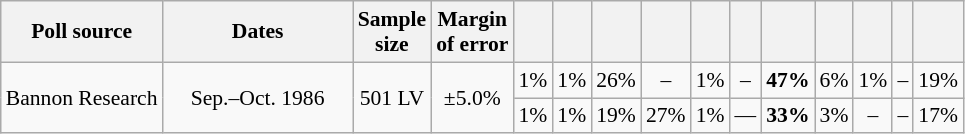<table class="wikitable" style="font-size:90%;text-align:center;">
<tr>
<th>Poll source</th>
<th style="width:120px;">Dates</th>
<th>Sample<br>size</th>
<th>Margin<br>of error</th>
<th></th>
<th></th>
<th></th>
<th></th>
<th></th>
<th></th>
<th></th>
<th></th>
<th></th>
<th></th>
<th></th>
</tr>
<tr>
<td rowspan="2">Bannon Research</td>
<td rowspan="2">Sep.–Oct. 1986</td>
<td rowspan="2">501 LV</td>
<td rowspan="2">±5.0%</td>
<td>1%</td>
<td>1%</td>
<td>26%</td>
<td>–</td>
<td>1%</td>
<td>–</td>
<td><strong>47%</strong></td>
<td>6%</td>
<td>1%</td>
<td>–</td>
<td>19%</td>
</tr>
<tr>
<td>1%</td>
<td>1%</td>
<td>19%</td>
<td>27%</td>
<td>1%</td>
<td>—</td>
<td><strong>33%</strong></td>
<td>3%</td>
<td>–</td>
<td>–</td>
<td>17%</td>
</tr>
</table>
